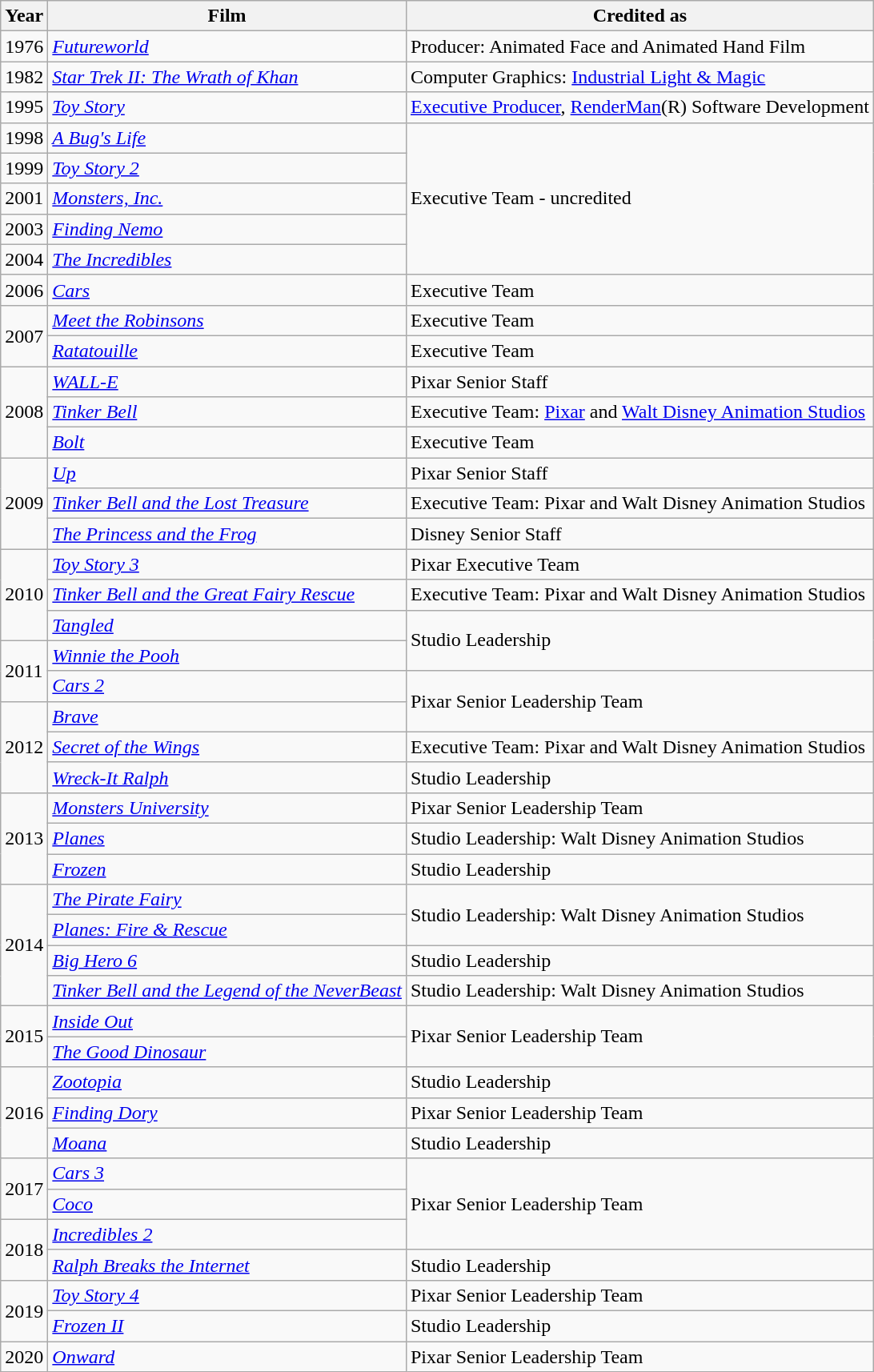<table class="wikitable">
<tr>
<th>Year</th>
<th>Film</th>
<th>Credited as</th>
</tr>
<tr>
<td>1976</td>
<td><em><a href='#'>Futureworld</a></em></td>
<td>Producer: Animated Face and Animated Hand Film</td>
</tr>
<tr>
<td>1982</td>
<td><em><a href='#'>Star Trek II: The Wrath of Khan</a></em></td>
<td>Computer Graphics: <a href='#'>Industrial Light & Magic</a></td>
</tr>
<tr>
<td>1995</td>
<td><em><a href='#'>Toy Story</a></em></td>
<td><a href='#'>Executive Producer</a>, <a href='#'>RenderMan</a>(R) Software Development</td>
</tr>
<tr>
<td>1998</td>
<td><em><a href='#'>A Bug's Life</a></em></td>
<td rowspan=5>Executive Team - uncredited</td>
</tr>
<tr>
<td>1999</td>
<td><em><a href='#'>Toy Story 2</a></em></td>
</tr>
<tr>
<td>2001</td>
<td><em><a href='#'>Monsters, Inc.</a></em></td>
</tr>
<tr>
<td>2003</td>
<td><em><a href='#'>Finding Nemo</a></em></td>
</tr>
<tr>
<td>2004</td>
<td><em><a href='#'>The Incredibles</a></em></td>
</tr>
<tr>
<td>2006</td>
<td><em><a href='#'>Cars</a></em></td>
<td>Executive Team</td>
</tr>
<tr>
<td rowspan=2>2007</td>
<td><em><a href='#'>Meet the Robinsons</a></em></td>
<td>Executive Team</td>
</tr>
<tr>
<td><em><a href='#'>Ratatouille</a></em></td>
<td>Executive Team</td>
</tr>
<tr>
<td rowspan=3>2008</td>
<td><em><a href='#'>WALL-E</a></em></td>
<td>Pixar Senior Staff</td>
</tr>
<tr>
<td><em><a href='#'>Tinker Bell</a></em></td>
<td>Executive Team: <a href='#'>Pixar</a> and <a href='#'>Walt Disney Animation Studios</a></td>
</tr>
<tr>
<td><em><a href='#'>Bolt</a></em></td>
<td>Executive Team</td>
</tr>
<tr>
<td rowspan=3>2009</td>
<td><em><a href='#'>Up</a></em></td>
<td>Pixar Senior Staff</td>
</tr>
<tr>
<td><em><a href='#'>Tinker Bell and the Lost Treasure</a></em></td>
<td>Executive Team: Pixar and Walt Disney Animation Studios</td>
</tr>
<tr>
<td><em><a href='#'>The Princess and the Frog</a></em></td>
<td>Disney Senior Staff</td>
</tr>
<tr>
<td rowspan=3>2010</td>
<td><em><a href='#'>Toy Story 3</a></em></td>
<td>Pixar Executive Team</td>
</tr>
<tr>
<td><em><a href='#'>Tinker Bell and the Great Fairy Rescue</a></em></td>
<td>Executive Team: Pixar and Walt Disney Animation Studios</td>
</tr>
<tr>
<td><em><a href='#'>Tangled</a></em></td>
<td rowspan=2>Studio Leadership</td>
</tr>
<tr>
<td rowspan=2>2011</td>
<td><em><a href='#'>Winnie the Pooh</a></em></td>
</tr>
<tr>
<td><em><a href='#'>Cars 2</a></em></td>
<td rowspan=2>Pixar Senior Leadership Team</td>
</tr>
<tr>
<td rowspan=3>2012</td>
<td><em><a href='#'>Brave</a></em></td>
</tr>
<tr>
<td><em><a href='#'>Secret of the Wings</a></em></td>
<td>Executive Team: Pixar and Walt Disney Animation Studios</td>
</tr>
<tr>
<td><em><a href='#'>Wreck-It Ralph</a></em></td>
<td>Studio Leadership</td>
</tr>
<tr>
<td rowspan=3>2013</td>
<td><em><a href='#'>Monsters University</a></em></td>
<td>Pixar Senior Leadership Team</td>
</tr>
<tr>
<td><em><a href='#'>Planes</a></em></td>
<td>Studio Leadership: Walt Disney Animation Studios</td>
</tr>
<tr>
<td><em><a href='#'>Frozen</a></em></td>
<td>Studio Leadership</td>
</tr>
<tr>
<td rowspan=4>2014</td>
<td><em><a href='#'>The Pirate Fairy</a></em></td>
<td rowspan=2>Studio Leadership: Walt Disney Animation Studios</td>
</tr>
<tr>
<td><em><a href='#'>Planes: Fire & Rescue</a></em></td>
</tr>
<tr>
<td><em><a href='#'>Big Hero 6</a></em></td>
<td>Studio Leadership</td>
</tr>
<tr>
<td><em><a href='#'>Tinker Bell and the Legend of the NeverBeast</a></em></td>
<td>Studio Leadership: Walt Disney Animation Studios</td>
</tr>
<tr>
<td rowspan=2>2015</td>
<td><em><a href='#'>Inside Out</a></em></td>
<td rowspan="2">Pixar Senior Leadership Team</td>
</tr>
<tr>
<td><em><a href='#'>The Good Dinosaur</a></em></td>
</tr>
<tr>
<td rowspan=3>2016</td>
<td><em><a href='#'>Zootopia</a></em></td>
<td>Studio Leadership</td>
</tr>
<tr>
<td><em><a href='#'>Finding Dory</a></em></td>
<td>Pixar Senior Leadership Team</td>
</tr>
<tr>
<td><em><a href='#'>Moana</a></em></td>
<td>Studio Leadership</td>
</tr>
<tr>
<td rowspan=2>2017</td>
<td><em><a href='#'>Cars 3</a></em></td>
<td rowspan=3>Pixar Senior Leadership Team</td>
</tr>
<tr>
<td><em><a href='#'>Coco</a></em></td>
</tr>
<tr>
<td rowspan=2>2018</td>
<td><em><a href='#'>Incredibles 2</a></em></td>
</tr>
<tr>
<td><em><a href='#'>Ralph Breaks the Internet</a></em></td>
<td>Studio Leadership</td>
</tr>
<tr>
<td rowspan=2>2019</td>
<td><em><a href='#'>Toy Story 4</a></em></td>
<td>Pixar Senior Leadership Team</td>
</tr>
<tr>
<td><em><a href='#'>Frozen II</a></em></td>
<td>Studio Leadership</td>
</tr>
<tr>
<td>2020</td>
<td><em><a href='#'>Onward</a></em></td>
<td>Pixar Senior Leadership Team</td>
</tr>
</table>
